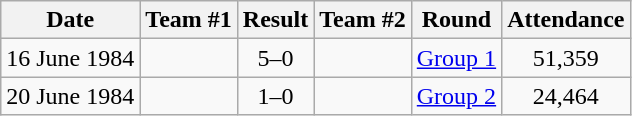<table class="wikitable plainrowheaders sortable" style="text-align:center">
<tr>
<th>Date</th>
<th>Team #1</th>
<th>Result</th>
<th>Team #2</th>
<th>Round</th>
<th>Attendance</th>
</tr>
<tr>
<td>16 June 1984</td>
<td></td>
<td align=center>5–0</td>
<td></td>
<td><a href='#'>Group 1</a></td>
<td>51,359</td>
</tr>
<tr>
<td>20 June 1984</td>
<td></td>
<td align=center>1–0</td>
<td></td>
<td><a href='#'>Group 2</a></td>
<td>24,464</td>
</tr>
</table>
